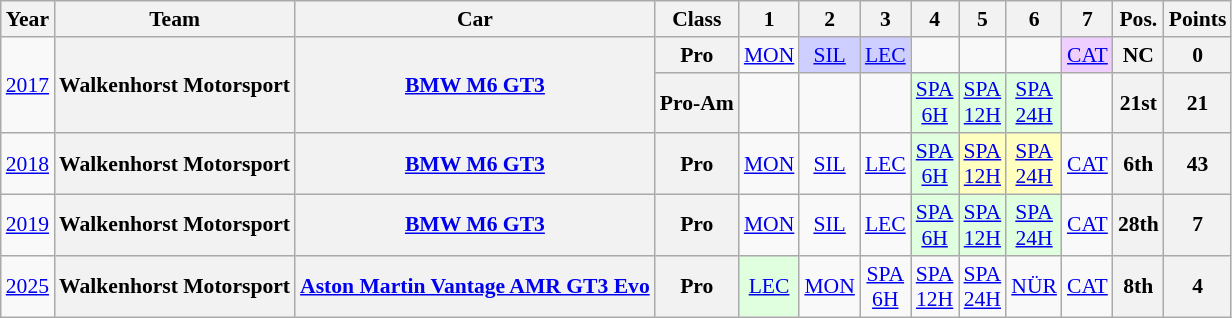<table class="wikitable" border="1" style="text-align:center; font-size:90%;">
<tr>
<th>Year</th>
<th>Team</th>
<th>Car</th>
<th>Class</th>
<th>1</th>
<th>2</th>
<th>3</th>
<th>4</th>
<th>5</th>
<th>6</th>
<th>7</th>
<th>Pos.</th>
<th>Points</th>
</tr>
<tr>
<td rowspan="2"><a href='#'>2017</a></td>
<th rowspan="2">Walkenhorst Motorsport</th>
<th rowspan="2"><a href='#'>BMW M6 GT3</a></th>
<th>Pro</th>
<td><a href='#'>MON</a></td>
<td style="background:#CFCFFF;"><a href='#'>SIL</a><br></td>
<td style="background:#CFCFFF;"><a href='#'>LEC</a><br></td>
<td></td>
<td></td>
<td></td>
<td style="background:#EFCFFF;"><a href='#'>CAT</a><br></td>
<th>NC</th>
<th>0</th>
</tr>
<tr>
<th>Pro-Am</th>
<td></td>
<td></td>
<td></td>
<td style="background:#DFFFDF;"><a href='#'>SPA</a><br><a href='#'>6H</a><br></td>
<td style="background:#DFFFDF;"><a href='#'>SPA</a><br><a href='#'>12H</a><br></td>
<td style="background:#DFFFDF;"><a href='#'>SPA</a><br><a href='#'>24H</a><br></td>
<td></td>
<th>21st</th>
<th>21</th>
</tr>
<tr>
<td><a href='#'>2018</a></td>
<th>Walkenhorst Motorsport</th>
<th><a href='#'>BMW M6 GT3</a></th>
<th>Pro</th>
<td><a href='#'>MON</a></td>
<td><a href='#'>SIL</a></td>
<td><a href='#'>LEC</a></td>
<td style="background:#DFFFDF;"><a href='#'>SPA</a><br><a href='#'>6H</a><br></td>
<td style="background:#FFFFBF;"><a href='#'>SPA</a><br><a href='#'>12H</a><br></td>
<td style="background:#FFFFBF;"><a href='#'>SPA</a><br><a href='#'>24H</a><br></td>
<td><a href='#'>CAT</a></td>
<th>6th</th>
<th>43</th>
</tr>
<tr>
<td><a href='#'>2019</a></td>
<th>Walkenhorst Motorsport</th>
<th><a href='#'>BMW M6 GT3</a></th>
<th>Pro</th>
<td><a href='#'>MON</a></td>
<td><a href='#'>SIL</a></td>
<td><a href='#'>LEC</a></td>
<td style="background:#DFFFDF;"><a href='#'>SPA</a><br><a href='#'>6H</a><br></td>
<td style="background:#DFFFDF;"><a href='#'>SPA</a><br><a href='#'>12H</a><br></td>
<td style="background:#DFFFDF;"><a href='#'>SPA</a><br><a href='#'>24H</a><br></td>
<td><a href='#'>CAT</a></td>
<th>28th</th>
<th>7</th>
</tr>
<tr>
<td><a href='#'>2025</a></td>
<th>Walkenhorst Motorsport</th>
<th><a href='#'>Aston Martin Vantage AMR GT3 Evo</a></th>
<th>Pro</th>
<td style="background:#DFFFDF;"><a href='#'>LEC</a><br></td>
<td><a href='#'>MON</a></td>
<td><a href='#'>SPA</a><br><a href='#'>6H</a></td>
<td><a href='#'>SPA</a><br><a href='#'>12H</a></td>
<td><a href='#'>SPA</a><br><a href='#'>24H</a></td>
<td><a href='#'>NÜR</a></td>
<td><a href='#'>CAT</a></td>
<th>8th</th>
<th>4</th>
</tr>
</table>
